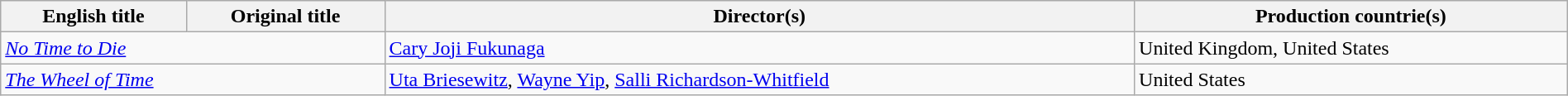<table class="sortable wikitable" style="width:100%; margin-bottom:4px" cellpadding="5">
<tr>
<th scope="col">English title</th>
<th scope="col">Original title</th>
<th scope="col">Director(s)</th>
<th scope="col">Production countrie(s)</th>
</tr>
<tr>
<td colspan="2"><em><a href='#'>No Time to Die</a></em></td>
<td><a href='#'>Cary Joji Fukunaga</a></td>
<td>United Kingdom, United States</td>
</tr>
<tr>
<td colspan="2"><em><a href='#'>The Wheel of Time</a></em> </td>
<td><a href='#'>Uta Briesewitz</a>, <a href='#'>Wayne Yip</a>, <a href='#'>Salli Richardson-Whitfield</a></td>
<td>United States</td>
</tr>
</table>
